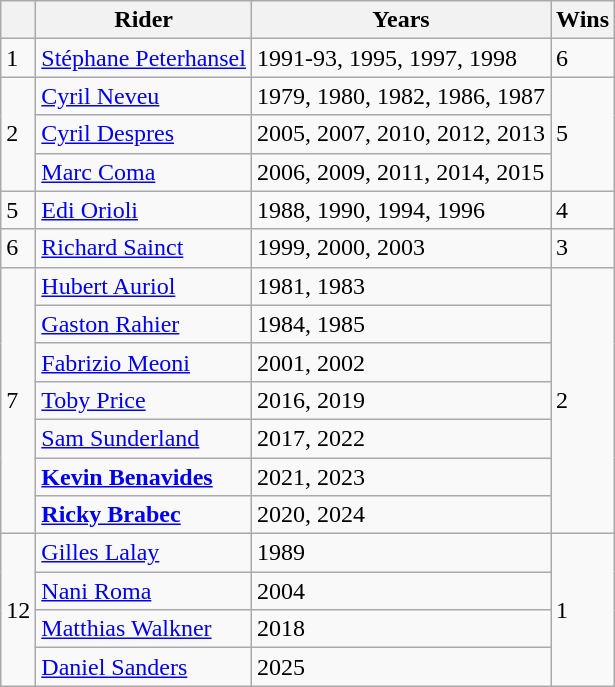<table class="wikitable">
<tr>
<th></th>
<th>Rider</th>
<th>Years</th>
<th>Wins</th>
</tr>
<tr>
<td>1</td>
<td> <a href='#'>Stéphane Peterhansel</a></td>
<td>1991-93, 1995, 1997, 1998</td>
<td>6</td>
</tr>
<tr>
<td rowspan="3">2</td>
<td> <a href='#'>Cyril Neveu</a></td>
<td>1979, 1980, 1982, 1986, 1987</td>
<td rowspan="3">5</td>
</tr>
<tr>
<td> <a href='#'>Cyril Despres</a></td>
<td>2005, 2007, 2010, 2012, 2013</td>
</tr>
<tr>
<td> <a href='#'>Marc Coma</a></td>
<td>2006, 2009, 2011, 2014, 2015</td>
</tr>
<tr>
<td>5</td>
<td> <a href='#'>Edi Orioli</a></td>
<td>1988, 1990, 1994, 1996</td>
<td>4</td>
</tr>
<tr>
<td>6</td>
<td> <a href='#'>Richard Sainct</a></td>
<td>1999, 2000, 2003</td>
<td>3</td>
</tr>
<tr>
<td rowspan="7">7</td>
<td> <a href='#'>Hubert Auriol</a></td>
<td>1981, 1983</td>
<td rowspan="7">2</td>
</tr>
<tr>
<td> <a href='#'>Gaston Rahier</a></td>
<td>1984, 1985</td>
</tr>
<tr>
<td> <a href='#'>Fabrizio Meoni</a></td>
<td>2001, 2002</td>
</tr>
<tr>
<td> <a href='#'>Toby Price</a></td>
<td>2016, 2019</td>
</tr>
<tr>
<td> <a href='#'>Sam Sunderland</a></td>
<td>2017, 2022</td>
</tr>
<tr>
<td> <strong><a href='#'>Kevin Benavides</a></strong></td>
<td>2021, 2023</td>
</tr>
<tr>
<td> <strong><a href='#'>Ricky Brabec</a></strong></td>
<td>2020, 2024</td>
</tr>
<tr>
<td rowspan="4">12</td>
<td> <a href='#'>Gilles Lalay</a></td>
<td>1989</td>
<td rowspan="4">1</td>
</tr>
<tr>
<td> <a href='#'>Nani Roma</a></td>
<td>2004</td>
</tr>
<tr>
<td> <a href='#'>Matthias Walkner</a></td>
<td>2018</td>
</tr>
<tr>
<td> <a href='#'>Daniel Sanders</a></td>
<td>2025</td>
</tr>
</table>
